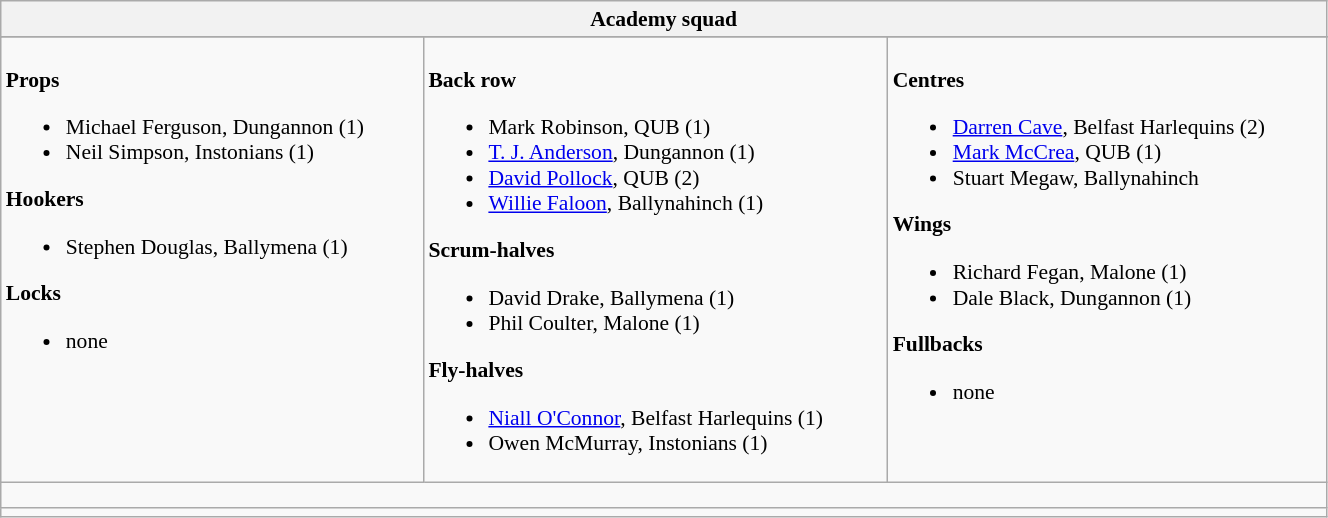<table class="wikitable" style="text-align:left; font-size:90%; width:70%">
<tr>
<th colspan="100%">Academy squad</th>
</tr>
<tr>
</tr>
<tr valign="top">
<td><br><strong>Props</strong><ul><li> Michael Ferguson, Dungannon (1)</li><li> Neil Simpson, Instonians (1)</li></ul><strong>Hookers</strong><ul><li> Stephen Douglas, Ballymena (1)</li></ul><strong>Locks</strong><ul><li>none</li></ul></td>
<td><br><strong>Back row</strong><ul><li> Mark Robinson, QUB (1)</li><li> <a href='#'>T. J. Anderson</a>, Dungannon (1)</li><li> <a href='#'>David Pollock</a>, QUB (2)</li><li> <a href='#'>Willie Faloon</a>, Ballynahinch (1)</li></ul><strong>Scrum-halves</strong><ul><li> David Drake, Ballymena (1)</li><li> Phil Coulter, Malone (1)</li></ul><strong>Fly-halves</strong><ul><li> <a href='#'>Niall O'Connor</a>, Belfast Harlequins (1)</li><li> Owen McMurray, Instonians (1)</li></ul></td>
<td><br><strong>Centres</strong><ul><li> <a href='#'>Darren Cave</a>, Belfast Harlequins (2)</li><li> <a href='#'>Mark McCrea</a>, QUB (1)</li><li> Stuart Megaw, Ballynahinch</li></ul><strong>Wings</strong><ul><li> Richard Fegan, Malone (1)</li><li> Dale Black, Dungannon (1)</li></ul><strong>Fullbacks</strong><ul><li>none</li></ul></td>
</tr>
<tr>
<td colspan="100%" style="height: 10px;"></td>
</tr>
<tr>
<td colspan="100%" style="text-align:center;"></td>
</tr>
</table>
